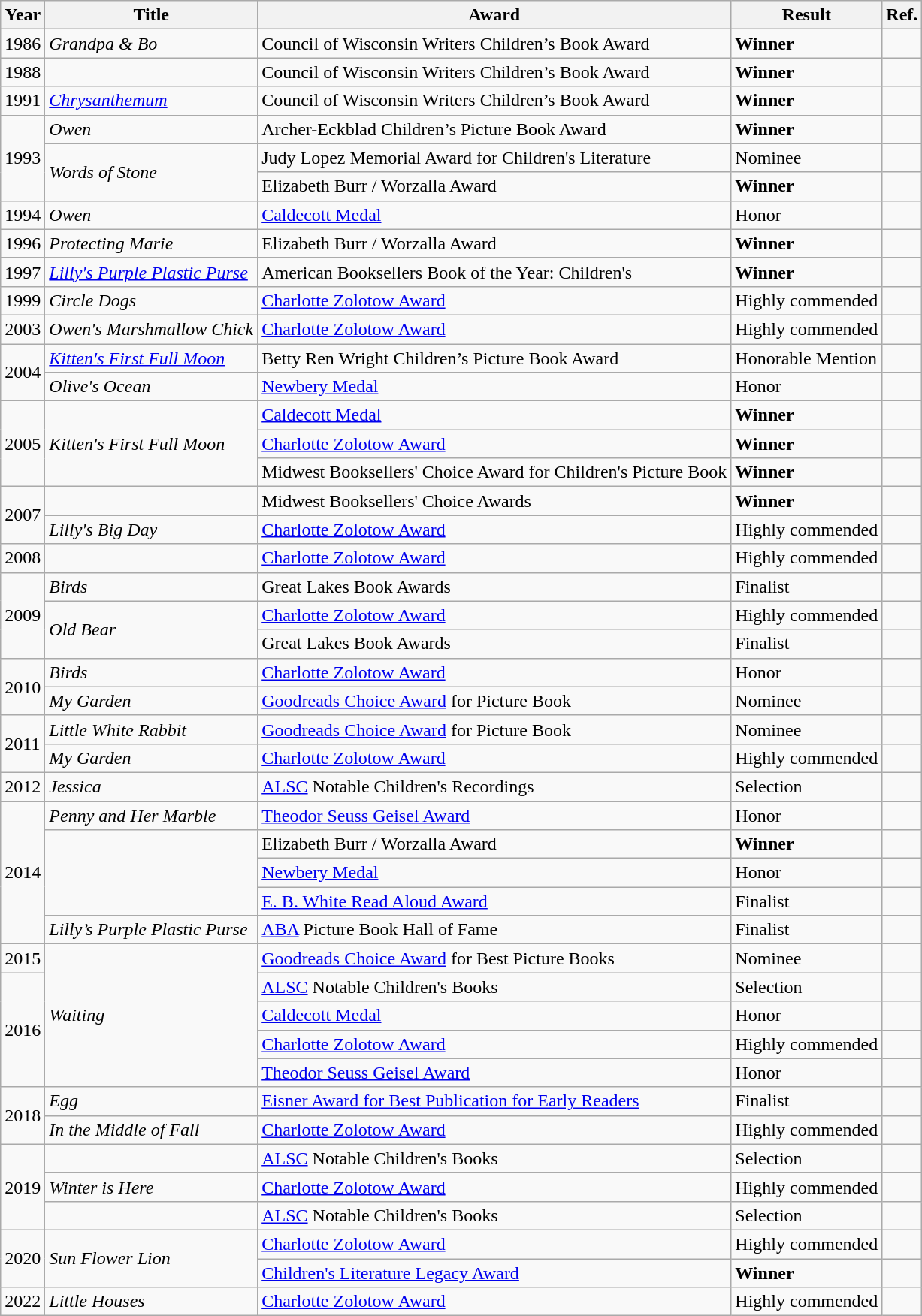<table class="wikitable sortable mw-collapsible">
<tr>
<th>Year</th>
<th>Title</th>
<th>Award</th>
<th>Result</th>
<th>Ref.</th>
</tr>
<tr>
<td>1986</td>
<td><em>Grandpa & Bo</em></td>
<td>Council of Wisconsin Writers Children’s Book Award</td>
<td><strong>Winner</strong></td>
<td></td>
</tr>
<tr>
<td>1988</td>
<td><em></em></td>
<td>Council of Wisconsin Writers Children’s Book Award</td>
<td><strong>Winner</strong></td>
<td></td>
</tr>
<tr>
<td>1991</td>
<td><em><a href='#'>Chrysanthemum</a></em></td>
<td>Council of Wisconsin Writers Children’s Book Award</td>
<td><strong>Winner</strong></td>
<td></td>
</tr>
<tr>
<td rowspan="3">1993</td>
<td><em>Owen</em></td>
<td>Archer-Eckblad Children’s Picture Book Award</td>
<td><strong>Winner</strong></td>
<td></td>
</tr>
<tr>
<td rowspan="2"><em>Words of Stone</em></td>
<td>Judy Lopez Memorial Award for Children's Literature</td>
<td>Nominee</td>
<td></td>
</tr>
<tr>
<td>Elizabeth Burr / Worzalla Award</td>
<td><strong>Winner</strong></td>
<td></td>
</tr>
<tr>
<td>1994</td>
<td><em>Owen</em></td>
<td><a href='#'>Caldecott Medal</a></td>
<td>Honor</td>
<td></td>
</tr>
<tr>
<td>1996</td>
<td><em>Protecting Marie</em></td>
<td>Elizabeth Burr / Worzalla Award</td>
<td><strong>Winner</strong></td>
<td></td>
</tr>
<tr>
<td>1997</td>
<td><em><a href='#'>Lilly's Purple Plastic Purse</a></em></td>
<td>American Booksellers Book of the Year: Children's</td>
<td><strong>Winner</strong></td>
<td></td>
</tr>
<tr>
<td>1999</td>
<td><em>Circle Dogs</em></td>
<td><a href='#'>Charlotte Zolotow Award</a></td>
<td>Highly commended</td>
<td></td>
</tr>
<tr>
<td>2003</td>
<td><em>Owen's Marshmallow Chick</em></td>
<td><a href='#'>Charlotte Zolotow Award</a></td>
<td>Highly commended</td>
<td></td>
</tr>
<tr>
<td rowspan="2">2004</td>
<td><em><a href='#'>Kitten's First Full Moon</a></em></td>
<td>Betty Ren Wright Children’s Picture Book Award</td>
<td>Honorable Mention</td>
<td></td>
</tr>
<tr>
<td><em>Olive's Ocean</em></td>
<td><a href='#'>Newbery Medal</a></td>
<td>Honor</td>
<td></td>
</tr>
<tr>
<td rowspan="3">2005</td>
<td rowspan="3"><em>Kitten's First Full Moon</em></td>
<td><a href='#'>Caldecott Medal</a></td>
<td><strong>Winner</strong></td>
<td></td>
</tr>
<tr>
<td><a href='#'>Charlotte Zolotow Award</a></td>
<td><strong>Winner</strong></td>
<td></td>
</tr>
<tr>
<td>Midwest Booksellers' Choice Award for Children's Picture Book</td>
<td><strong>Winner</strong></td>
<td></td>
</tr>
<tr>
<td rowspan="2">2007</td>
<td><em></em></td>
<td>Midwest Booksellers' Choice Awards</td>
<td><strong>Winner</strong></td>
<td></td>
</tr>
<tr>
<td><em>Lilly's Big Day</em></td>
<td><a href='#'>Charlotte Zolotow Award</a></td>
<td>Highly commended</td>
<td></td>
</tr>
<tr>
<td>2008</td>
<td><em></em></td>
<td><a href='#'>Charlotte Zolotow Award</a></td>
<td>Highly commended</td>
<td></td>
</tr>
<tr>
<td rowspan="3">2009</td>
<td><em>Birds</em></td>
<td>Great Lakes Book Awards</td>
<td>Finalist</td>
<td></td>
</tr>
<tr>
<td rowspan="2"><em>Old Bear</em></td>
<td><a href='#'>Charlotte Zolotow Award</a></td>
<td>Highly commended</td>
<td></td>
</tr>
<tr>
<td>Great Lakes Book Awards</td>
<td>Finalist</td>
<td></td>
</tr>
<tr>
<td rowspan="2">2010</td>
<td><em>Birds</em></td>
<td><a href='#'>Charlotte Zolotow Award</a></td>
<td>Honor</td>
<td></td>
</tr>
<tr>
<td><em>My Garden</em></td>
<td><a href='#'>Goodreads Choice Award</a> for Picture Book</td>
<td>Nominee</td>
<td></td>
</tr>
<tr>
<td rowspan="2">2011</td>
<td><em>Little White Rabbit</em></td>
<td><a href='#'>Goodreads Choice Award</a> for Picture Book</td>
<td>Nominee</td>
<td></td>
</tr>
<tr>
<td><em>My Garden</em></td>
<td><a href='#'>Charlotte Zolotow Award</a></td>
<td>Highly commended</td>
<td></td>
</tr>
<tr>
<td>2012</td>
<td><em>Jessica</em></td>
<td><a href='#'>ALSC</a> Notable Children's Recordings</td>
<td>Selection</td>
<td></td>
</tr>
<tr>
<td rowspan="5">2014</td>
<td><em>Penny and Her Marble</em></td>
<td><a href='#'>Theodor Seuss Geisel Award</a></td>
<td>Honor</td>
<td></td>
</tr>
<tr>
<td rowspan="3"><em></em></td>
<td>Elizabeth Burr / Worzalla Award</td>
<td><strong>Winner</strong></td>
<td></td>
</tr>
<tr>
<td><a href='#'>Newbery Medal</a></td>
<td>Honor</td>
<td></td>
</tr>
<tr>
<td><a href='#'>E. B. White Read Aloud Award</a></td>
<td>Finalist</td>
<td></td>
</tr>
<tr>
<td><em>Lilly’s Purple Plastic Purse</em></td>
<td><a href='#'>ABA</a> Picture Book Hall of Fame</td>
<td>Finalist</td>
<td></td>
</tr>
<tr>
<td>2015</td>
<td rowspan="5"><em>Waiting</em></td>
<td><a href='#'>Goodreads Choice Award</a> for Best Picture Books</td>
<td>Nominee</td>
<td></td>
</tr>
<tr>
<td rowspan="4">2016</td>
<td><a href='#'>ALSC</a> Notable Children's Books</td>
<td>Selection</td>
<td></td>
</tr>
<tr>
<td><a href='#'>Caldecott Medal</a></td>
<td>Honor</td>
<td></td>
</tr>
<tr>
<td><a href='#'>Charlotte Zolotow Award</a></td>
<td>Highly commended</td>
<td></td>
</tr>
<tr>
<td><a href='#'>Theodor Seuss Geisel Award</a></td>
<td>Honor</td>
<td></td>
</tr>
<tr>
<td rowspan="2">2018</td>
<td><em>Egg</em></td>
<td><a href='#'>Eisner Award for Best Publication for Early Readers</a></td>
<td>Finalist</td>
<td></td>
</tr>
<tr>
<td><em>In the Middle of Fall</em></td>
<td><a href='#'>Charlotte Zolotow Award</a></td>
<td>Highly commended</td>
<td></td>
</tr>
<tr>
<td rowspan="3">2019</td>
<td><em></em></td>
<td><a href='#'>ALSC</a> Notable Children's Books</td>
<td>Selection</td>
<td></td>
</tr>
<tr>
<td><em>Winter is Here</em></td>
<td><a href='#'>Charlotte Zolotow Award</a></td>
<td>Highly commended</td>
<td></td>
</tr>
<tr>
<td><em></em></td>
<td><a href='#'>ALSC</a> Notable Children's Books</td>
<td>Selection</td>
<td></td>
</tr>
<tr>
<td rowspan="2">2020</td>
<td rowspan="2"><em>Sun Flower Lion</em></td>
<td><a href='#'>Charlotte Zolotow Award</a></td>
<td>Highly commended</td>
<td></td>
</tr>
<tr>
<td><a href='#'>Children's Literature Legacy Award</a></td>
<td><strong>Winner</strong></td>
<td></td>
</tr>
<tr>
<td>2022</td>
<td><em>Little Houses</em></td>
<td><a href='#'>Charlotte Zolotow Award</a></td>
<td>Highly commended</td>
<td></td>
</tr>
</table>
